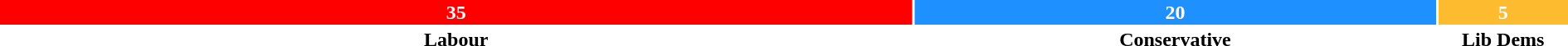<table style="width:100%; text-align:center;">
<tr style="color:white;">
<td style="background:red; width:58.3%;"><strong>35</strong></td>
<td style="background:dodgerblue; width:33.3%;"><strong>20</strong></td>
<td style="background:#FDBB30; width:8.3%;"><strong>5</strong></td>
</tr>
<tr>
<td><span><strong>Labour</strong></span></td>
<td><span><strong>Conservative</strong></span></td>
<td><span><strong>Lib Dems</strong></span></td>
</tr>
</table>
